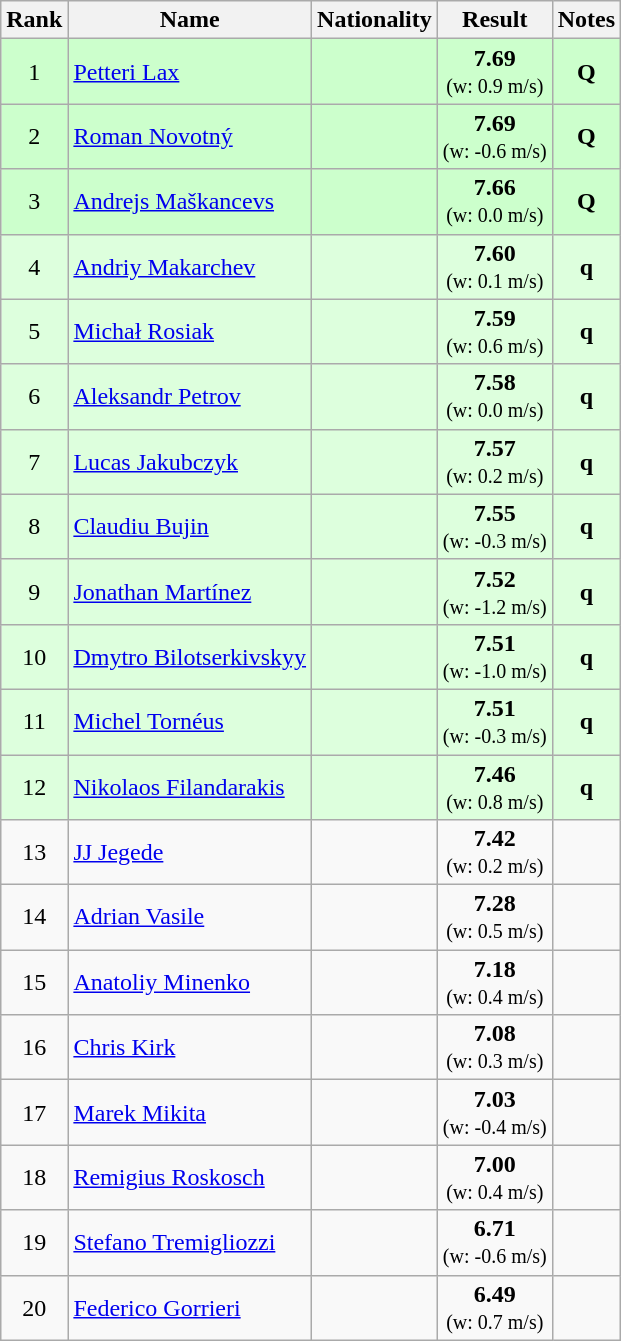<table class="wikitable sortable" style="text-align:center">
<tr>
<th>Rank</th>
<th>Name</th>
<th>Nationality</th>
<th>Result</th>
<th>Notes</th>
</tr>
<tr bgcolor=ccffcc>
<td>1</td>
<td align=left><a href='#'>Petteri Lax</a></td>
<td align=left></td>
<td><strong>7.69</strong><br><small>(w: 0.9 m/s)</small></td>
<td><strong>Q</strong></td>
</tr>
<tr bgcolor=ccffcc>
<td>2</td>
<td align=left><a href='#'>Roman Novotný</a></td>
<td align=left></td>
<td><strong>7.69</strong><br><small>(w: -0.6 m/s)</small></td>
<td><strong>Q</strong></td>
</tr>
<tr bgcolor=ccffcc>
<td>3</td>
<td align=left><a href='#'>Andrejs Maškancevs</a></td>
<td align=left></td>
<td><strong>7.66</strong><br><small>(w: 0.0 m/s)</small></td>
<td><strong>Q</strong></td>
</tr>
<tr bgcolor=ddffdd>
<td>4</td>
<td align=left><a href='#'>Andriy Makarchev</a></td>
<td align=left></td>
<td><strong>7.60</strong><br><small>(w: 0.1 m/s)</small></td>
<td><strong>q</strong></td>
</tr>
<tr bgcolor=ddffdd>
<td>5</td>
<td align=left><a href='#'>Michał Rosiak</a></td>
<td align=left></td>
<td><strong>7.59</strong><br><small>(w: 0.6 m/s)</small></td>
<td><strong>q</strong></td>
</tr>
<tr bgcolor=ddffdd>
<td>6</td>
<td align=left><a href='#'>Aleksandr Petrov</a></td>
<td align=left></td>
<td><strong>7.58</strong><br><small>(w: 0.0 m/s)</small></td>
<td><strong>q</strong></td>
</tr>
<tr bgcolor=ddffdd>
<td>7</td>
<td align=left><a href='#'>Lucas Jakubczyk</a></td>
<td align=left></td>
<td><strong>7.57</strong><br><small>(w: 0.2 m/s)</small></td>
<td><strong>q</strong></td>
</tr>
<tr bgcolor=ddffdd>
<td>8</td>
<td align=left><a href='#'>Claudiu Bujin</a></td>
<td align=left></td>
<td><strong>7.55</strong><br><small>(w: -0.3 m/s)</small></td>
<td><strong>q</strong></td>
</tr>
<tr bgcolor=ddffdd>
<td>9</td>
<td align=left><a href='#'>Jonathan Martínez</a></td>
<td align=left></td>
<td><strong>7.52</strong><br><small>(w: -1.2 m/s)</small></td>
<td><strong>q</strong></td>
</tr>
<tr bgcolor=ddffdd>
<td>10</td>
<td align=left><a href='#'>Dmytro Bilotserkivskyy</a></td>
<td align=left></td>
<td><strong>7.51</strong><br><small>(w: -1.0 m/s)</small></td>
<td><strong>q</strong></td>
</tr>
<tr bgcolor=ddffdd>
<td>11</td>
<td align=left><a href='#'>Michel Tornéus</a></td>
<td align=left></td>
<td><strong>7.51</strong><br><small>(w: -0.3 m/s)</small></td>
<td><strong>q</strong></td>
</tr>
<tr bgcolor=ddffdd>
<td>12</td>
<td align=left><a href='#'>Nikolaos Filandarakis</a></td>
<td align=left></td>
<td><strong>7.46</strong><br><small>(w: 0.8 m/s)</small></td>
<td><strong>q</strong></td>
</tr>
<tr>
<td>13</td>
<td align=left><a href='#'>JJ Jegede</a></td>
<td align=left></td>
<td><strong>7.42</strong><br><small>(w: 0.2 m/s)</small></td>
<td></td>
</tr>
<tr>
<td>14</td>
<td align=left><a href='#'>Adrian Vasile</a></td>
<td align=left></td>
<td><strong>7.28</strong><br><small>(w: 0.5 m/s)</small></td>
<td></td>
</tr>
<tr>
<td>15</td>
<td align=left><a href='#'>Anatoliy Minenko</a></td>
<td align=left></td>
<td><strong>7.18</strong><br><small>(w: 0.4 m/s)</small></td>
<td></td>
</tr>
<tr>
<td>16</td>
<td align=left><a href='#'>Chris Kirk</a></td>
<td align=left></td>
<td><strong>7.08</strong><br><small>(w: 0.3 m/s)</small></td>
<td></td>
</tr>
<tr>
<td>17</td>
<td align=left><a href='#'>Marek Mikita</a></td>
<td align=left></td>
<td><strong>7.03</strong><br><small>(w: -0.4 m/s)</small></td>
<td></td>
</tr>
<tr>
<td>18</td>
<td align=left><a href='#'>Remigius Roskosch</a></td>
<td align=left></td>
<td><strong>7.00</strong><br><small>(w: 0.4 m/s)</small></td>
<td></td>
</tr>
<tr>
<td>19</td>
<td align=left><a href='#'>Stefano Tremigliozzi</a></td>
<td align=left></td>
<td><strong>6.71</strong><br><small>(w: -0.6 m/s)</small></td>
<td></td>
</tr>
<tr>
<td>20</td>
<td align=left><a href='#'>Federico Gorrieri</a></td>
<td align=left></td>
<td><strong>6.49</strong><br><small>(w: 0.7 m/s)</small></td>
<td></td>
</tr>
</table>
